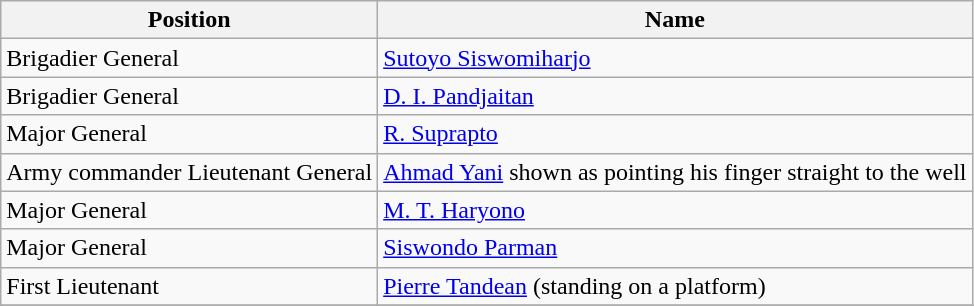<table class=wikitable>
<tr>
<th>Position</th>
<th>Name</th>
</tr>
<tr>
<td>Brigadier General</td>
<td><a href='#'>Sutoyo Siswomiharjo</a></td>
</tr>
<tr>
<td>Brigadier General</td>
<td><a href='#'>D. I. Pandjaitan</a></td>
</tr>
<tr>
<td>Major General</td>
<td><a href='#'>R. Suprapto</a></td>
</tr>
<tr>
<td>Army commander Lieutenant General</td>
<td><a href='#'>Ahmad Yani</a> shown as pointing his finger straight to the well</td>
</tr>
<tr>
<td>Major General</td>
<td><a href='#'>M. T. Haryono</a></td>
</tr>
<tr>
<td>Major General</td>
<td><a href='#'>Siswondo Parman</a></td>
</tr>
<tr>
<td>First Lieutenant</td>
<td><a href='#'>Pierre Tandean</a> (standing on a platform)</td>
</tr>
<tr>
</tr>
</table>
